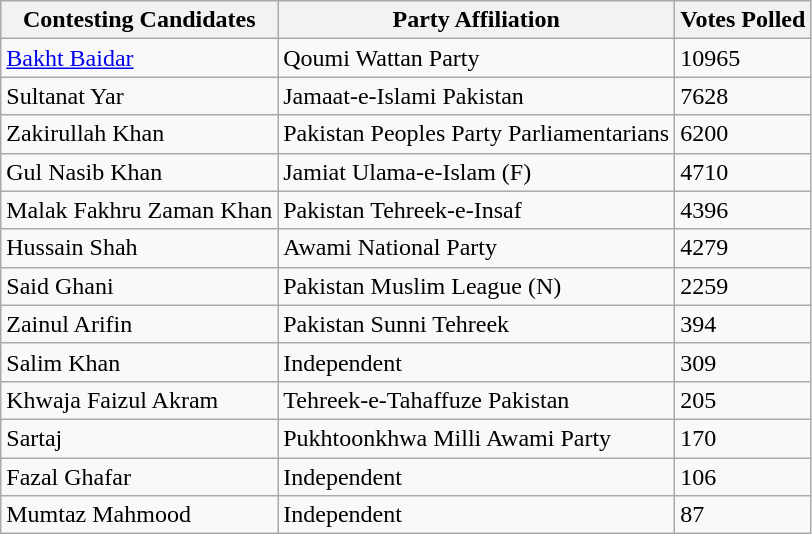<table class="wikitable sortable">
<tr>
<th>Contesting Candidates</th>
<th>Party Affiliation</th>
<th>Votes Polled</th>
</tr>
<tr>
<td><a href='#'>Bakht Baidar</a></td>
<td>Qoumi Wattan Party</td>
<td>10965</td>
</tr>
<tr>
<td>Sultanat Yar</td>
<td>Jamaat-e-Islami Pakistan</td>
<td>7628</td>
</tr>
<tr>
<td>Zakirullah Khan</td>
<td>Pakistan Peoples Party Parliamentarians</td>
<td>6200</td>
</tr>
<tr>
<td>Gul Nasib Khan</td>
<td>Jamiat Ulama-e-Islam (F)</td>
<td>4710</td>
</tr>
<tr>
<td>Malak Fakhru Zaman Khan</td>
<td>Pakistan Tehreek-e-Insaf</td>
<td>4396</td>
</tr>
<tr>
<td>Hussain Shah</td>
<td>Awami National Party</td>
<td>4279</td>
</tr>
<tr>
<td>Said Ghani</td>
<td>Pakistan Muslim League (N)</td>
<td>2259</td>
</tr>
<tr>
<td>Zainul Arifin</td>
<td>Pakistan Sunni Tehreek</td>
<td>394</td>
</tr>
<tr>
<td>Salim Khan</td>
<td>Independent</td>
<td>309</td>
</tr>
<tr>
<td>Khwaja Faizul Akram</td>
<td>Tehreek-e-Tahaffuze Pakistan</td>
<td>205</td>
</tr>
<tr>
<td>Sartaj</td>
<td>Pukhtoonkhwa Milli Awami Party</td>
<td>170</td>
</tr>
<tr>
<td>Fazal Ghafar</td>
<td>Independent</td>
<td>106</td>
</tr>
<tr>
<td>Mumtaz Mahmood</td>
<td>Independent</td>
<td>87</td>
</tr>
</table>
